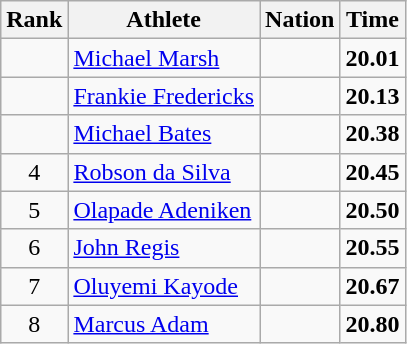<table class="wikitable sortable" style="text-align:center">
<tr>
<th>Rank</th>
<th>Athlete</th>
<th>Nation</th>
<th>Time</th>
</tr>
<tr>
<td></td>
<td align=left><a href='#'>Michael Marsh</a></td>
<td align=left></td>
<td><strong>20.01</strong></td>
</tr>
<tr>
<td></td>
<td align=left><a href='#'>Frankie Fredericks</a></td>
<td align=left></td>
<td><strong>20.13</strong></td>
</tr>
<tr>
<td></td>
<td align=left><a href='#'>Michael Bates</a></td>
<td align=left></td>
<td><strong>20.38</strong></td>
</tr>
<tr>
<td>4</td>
<td align=left><a href='#'>Robson da Silva</a></td>
<td align=left></td>
<td><strong>20.45</strong></td>
</tr>
<tr>
<td>5</td>
<td align=left><a href='#'>Olapade Adeniken</a></td>
<td align=left></td>
<td><strong>20.50</strong></td>
</tr>
<tr>
<td>6</td>
<td align=left><a href='#'>John Regis</a></td>
<td align=left></td>
<td><strong>20.55</strong></td>
</tr>
<tr>
<td>7</td>
<td align=left><a href='#'>Oluyemi Kayode</a></td>
<td align=left></td>
<td><strong>20.67</strong></td>
</tr>
<tr>
<td>8</td>
<td align=left><a href='#'>Marcus Adam</a></td>
<td align=left></td>
<td><strong>20.80</strong></td>
</tr>
</table>
